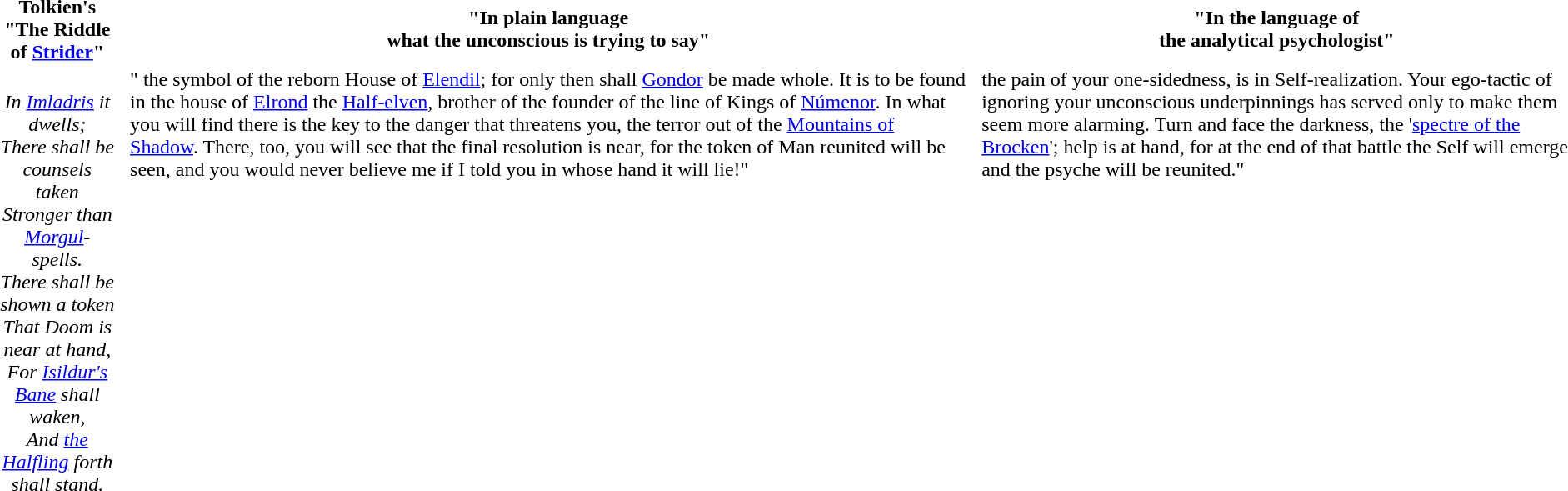<table>
<tr>
<th>Tolkien's<br>"The Riddle of <a href='#'>Strider</a>"</th>
<th></th>
<th>"In plain language<br>what the unconscious is trying to say"</th>
<th></th>
<th>"In the language of<br>the analytical psychologist"</th>
</tr>
<tr>
<td style="text-align:center; vertical-align:top;"><em><br>In <a href='#'>Imladris</a> it dwells;<br>There shall be counsels taken<br>Stronger than <a href='#'>Morgul</a>-spells.<br>There shall be shown a token<br>That Doom is near at hand,<br>For <a href='#'>Isildur's Bane</a> shall waken,<br>And <a href='#'>the Halfling</a> forth shall stand.</em></td>
<td> </td>
<td style="vertical-align:top;">" the symbol of the reborn House of <a href='#'>Elendil</a>; for only then shall <a href='#'>Gondor</a> be made whole. It is to be found in the house of <a href='#'>Elrond</a> the <a href='#'>Half-elven</a>, brother of the founder of the line of Kings of <a href='#'>Númenor</a>. In what you will find there is the key to the danger that threatens you, the terror out of the <a href='#'>Mountains of Shadow</a>. There, too, you will see that the final resolution is near, for the token of Man reunited will be seen, and you would never believe me if I told you in whose hand it will lie!"<br><br></td>
<td> </td>
<td style="vertical-align:top;"> the pain of your one-sidedness, is in Self-realization. Your ego-tactic of ignoring your unconscious underpinnings has served only to make them seem more alarming. Turn and face the darkness, the '<a href='#'>spectre of the Brocken</a>'; help is at hand, for at the end of that battle the Self will emerge and the psyche will be reunited."<br><br></td>
</tr>
</table>
